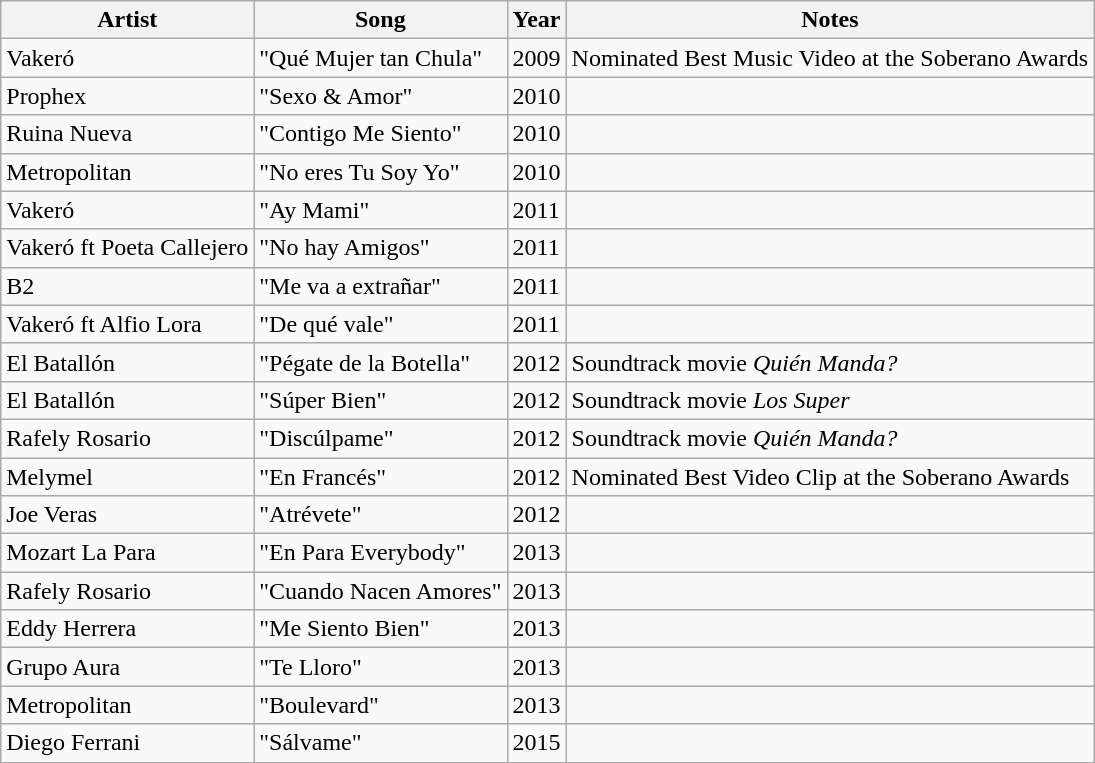<table class="wikitable">
<tr>
<th>Artist</th>
<th>Song</th>
<th>Year</th>
<th>Notes</th>
</tr>
<tr>
<td>Vakeró</td>
<td>"Qué Mujer tan Chula"</td>
<td>2009</td>
<td>Nominated Best Music Video at the Soberano Awards</td>
</tr>
<tr>
<td>Prophex</td>
<td>"Sexo & Amor"</td>
<td>2010</td>
<td></td>
</tr>
<tr>
<td>Ruina Nueva</td>
<td>"Contigo Me Siento"</td>
<td>2010</td>
<td></td>
</tr>
<tr>
<td>Metropolitan</td>
<td>"No eres Tu Soy Yo"</td>
<td>2010</td>
<td></td>
</tr>
<tr>
<td>Vakeró</td>
<td>"Ay Mami"</td>
<td>2011</td>
<td></td>
</tr>
<tr>
<td>Vakeró ft Poeta Callejero</td>
<td>"No hay Amigos"</td>
<td>2011</td>
<td></td>
</tr>
<tr>
<td>B2</td>
<td>"Me va a extrañar"</td>
<td>2011</td>
<td></td>
</tr>
<tr>
<td>Vakeró ft Alfio Lora</td>
<td>"De qué vale"</td>
<td>2011</td>
<td></td>
</tr>
<tr>
<td>El Batallón</td>
<td>"Pégate de la Botella"</td>
<td>2012</td>
<td>Soundtrack movie <em>Quién Manda?</em></td>
</tr>
<tr>
<td>El Batallón</td>
<td>"Súper Bien"</td>
<td>2012</td>
<td>Soundtrack movie <em>Los Super</em></td>
</tr>
<tr>
<td>Rafely Rosario</td>
<td>"Discúlpame"</td>
<td>2012</td>
<td>Soundtrack movie <em>Quién Manda?</em></td>
</tr>
<tr>
<td>Melymel</td>
<td>"En Francés"</td>
<td>2012</td>
<td>Nominated Best Video Clip at the Soberano Awards</td>
</tr>
<tr>
<td>Joe Veras</td>
<td>"Atrévete"</td>
<td>2012</td>
<td></td>
</tr>
<tr>
<td>Mozart La Para</td>
<td>"En Para Everybody"</td>
<td>2013</td>
<td></td>
</tr>
<tr>
<td>Rafely Rosario</td>
<td>"Cuando Nacen Amores"</td>
<td>2013</td>
<td></td>
</tr>
<tr>
<td>Eddy Herrera</td>
<td>"Me Siento Bien"</td>
<td>2013</td>
<td></td>
</tr>
<tr>
<td>Grupo Aura</td>
<td>"Te Lloro"</td>
<td>2013</td>
<td></td>
</tr>
<tr>
<td>Metropolitan</td>
<td>"Boulevard"</td>
<td>2013</td>
<td></td>
</tr>
<tr>
<td>Diego Ferrani</td>
<td>"Sálvame"</td>
<td>2015</td>
<td></td>
</tr>
</table>
